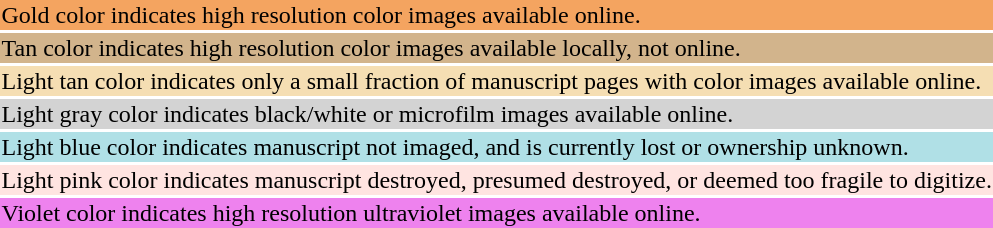<table style="background:transparent">
<tr>
<td bgcolor="sandybrown">Gold color indicates high resolution color images available online.</td>
</tr>
<tr>
<td bgcolor="tan">Tan color indicates high resolution color images available locally, not online.</td>
</tr>
<tr>
<td bgcolor="wheat">Light tan color indicates only a small fraction of manuscript pages with color images available online.</td>
</tr>
<tr>
<td bgcolor="lightgray">Light gray color indicates black/white or microfilm images available online.</td>
</tr>
<tr>
<td bgcolor="powderblue">Light blue color indicates manuscript not imaged, and is currently lost or ownership unknown.</td>
</tr>
<tr>
<td bgcolor="mistyrose">Light pink color indicates manuscript destroyed, presumed destroyed, or deemed too fragile to digitize.</td>
</tr>
<tr>
<td bgcolor="violet">Violet color indicates high resolution ultraviolet images available online.</td>
</tr>
</table>
